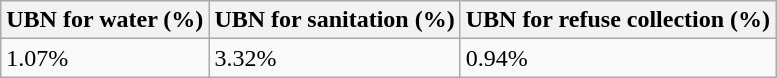<table class="wikitable">
<tr>
<th>UBN for water (%)</th>
<th>UBN for sanitation (%)</th>
<th>UBN for refuse collection (%)</th>
</tr>
<tr>
<td>1.07%</td>
<td>3.32%</td>
<td>0.94%</td>
</tr>
</table>
